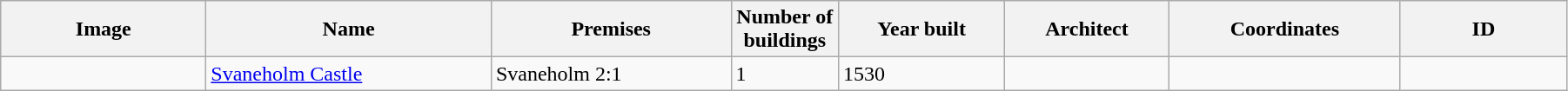<table class="wikitable" width="95%">
<tr>
<th width="150">Image</th>
<th>Name</th>
<th>Premises</th>
<th width="75">Number of<br>buildings</th>
<th width="120">Year built</th>
<th>Architect</th>
<th width="170">Coordinates</th>
<th width="120">ID</th>
</tr>
<tr>
<td></td>
<td><a href='#'>Svaneholm Castle</a></td>
<td>Svaneholm 2:1</td>
<td>1</td>
<td>1530</td>
<td></td>
<td></td>
<td></td>
</tr>
</table>
